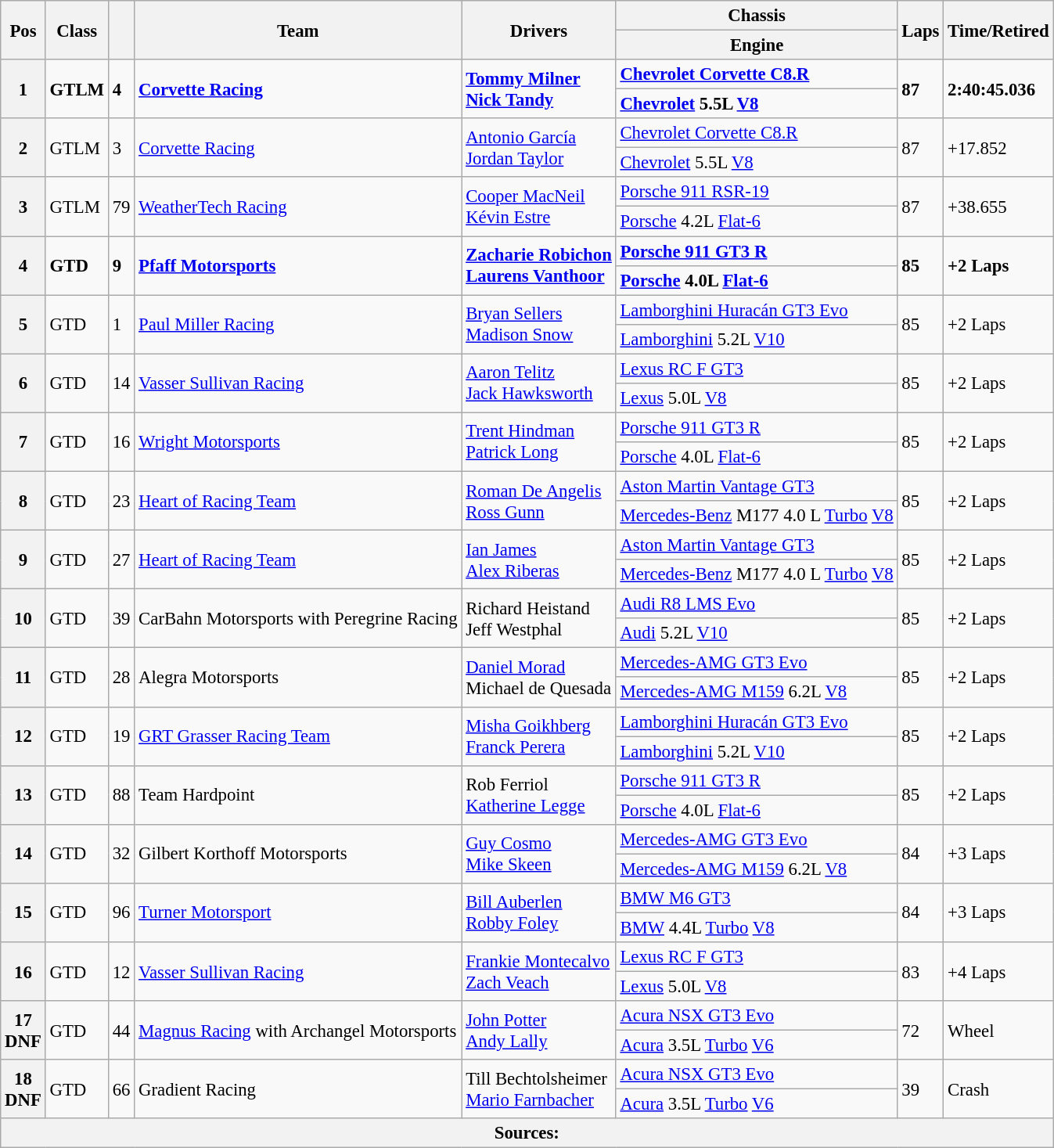<table class="wikitable" style="font-size: 95%;">
<tr>
<th rowspan="2">Pos</th>
<th rowspan="2">Class</th>
<th rowspan="2"></th>
<th rowspan="2">Team</th>
<th rowspan="2">Drivers</th>
<th>Chassis</th>
<th rowspan="2">Laps</th>
<th rowspan="2">Time/Retired</th>
</tr>
<tr>
<th>Engine</th>
</tr>
<tr style="font-weight:bold">
<th rowspan="2">1</th>
<td rowspan="2">GTLM</td>
<td rowspan="2">4</td>
<td rowspan="2"> <a href='#'>Corvette Racing</a></td>
<td rowspan="2"> <a href='#'>Tommy Milner</a><br> <a href='#'>Nick Tandy</a></td>
<td><a href='#'>Chevrolet Corvette C8.R</a></td>
<td rowspan="2">87</td>
<td rowspan="2">2:40:45.036</td>
</tr>
<tr style="font-weight:bold">
<td><a href='#'>Chevrolet</a> 5.5L <a href='#'>V8</a></td>
</tr>
<tr>
<th rowspan="2">2</th>
<td rowspan="2">GTLM</td>
<td rowspan="2">3</td>
<td rowspan="2"> <a href='#'>Corvette Racing</a></td>
<td rowspan="2"> <a href='#'>Antonio García</a><br> <a href='#'>Jordan Taylor</a></td>
<td><a href='#'>Chevrolet Corvette C8.R</a></td>
<td rowspan="2">87</td>
<td rowspan="2">+17.852</td>
</tr>
<tr>
<td><a href='#'>Chevrolet</a> 5.5L <a href='#'>V8</a></td>
</tr>
<tr>
<th rowspan="2">3</th>
<td rowspan="2">GTLM</td>
<td rowspan="2">79</td>
<td rowspan="2"> <a href='#'>WeatherTech Racing</a></td>
<td rowspan="2"> <a href='#'>Cooper MacNeil</a><br> <a href='#'>Kévin Estre</a></td>
<td><a href='#'>Porsche 911 RSR-19</a></td>
<td rowspan="2">87</td>
<td rowspan="2">+38.655</td>
</tr>
<tr>
<td><a href='#'>Porsche</a> 4.2L <a href='#'>Flat-6</a></td>
</tr>
<tr style="font-weight:bold">
<th rowspan="2">4</th>
<td rowspan="2">GTD</td>
<td rowspan="2">9</td>
<td rowspan="2"> <a href='#'>Pfaff Motorsports</a></td>
<td rowspan="2"> <a href='#'>Zacharie Robichon</a><br> <a href='#'>Laurens Vanthoor</a></td>
<td><a href='#'>Porsche 911 GT3 R</a></td>
<td rowspan="2">85</td>
<td rowspan="2">+2 Laps</td>
</tr>
<tr style="font-weight:bold">
<td><a href='#'>Porsche</a> 4.0L <a href='#'>Flat-6</a></td>
</tr>
<tr>
<th rowspan="2">5</th>
<td rowspan="2">GTD</td>
<td rowspan="2">1</td>
<td rowspan="2"> <a href='#'>Paul Miller Racing</a></td>
<td rowspan="2"> <a href='#'>Bryan Sellers</a><br> <a href='#'>Madison Snow</a></td>
<td><a href='#'>Lamborghini Huracán GT3 Evo</a></td>
<td rowspan="2">85</td>
<td rowspan="2">+2 Laps</td>
</tr>
<tr>
<td><a href='#'>Lamborghini</a> 5.2L <a href='#'>V10</a></td>
</tr>
<tr>
<th rowspan="2">6</th>
<td rowspan="2">GTD</td>
<td rowspan="2">14</td>
<td rowspan="2"> <a href='#'>Vasser Sullivan Racing</a></td>
<td rowspan="2"> <a href='#'>Aaron Telitz</a><br> <a href='#'>Jack Hawksworth</a></td>
<td><a href='#'>Lexus RC F GT3</a></td>
<td rowspan="2">85</td>
<td rowspan="2">+2 Laps</td>
</tr>
<tr>
<td><a href='#'>Lexus</a> 5.0L <a href='#'>V8</a></td>
</tr>
<tr>
<th rowspan="2">7</th>
<td rowspan="2">GTD</td>
<td rowspan="2">16</td>
<td rowspan="2"> <a href='#'>Wright Motorsports</a></td>
<td rowspan="2"> <a href='#'>Trent Hindman</a><br> <a href='#'>Patrick Long</a></td>
<td><a href='#'>Porsche 911 GT3 R</a></td>
<td rowspan="2">85</td>
<td rowspan="2">+2 Laps</td>
</tr>
<tr>
<td><a href='#'>Porsche</a> 4.0L <a href='#'>Flat-6</a></td>
</tr>
<tr>
<th rowspan="2">8</th>
<td rowspan="2">GTD</td>
<td rowspan="2">23</td>
<td rowspan="2"> <a href='#'>Heart of Racing Team</a></td>
<td rowspan="2"> <a href='#'>Roman De Angelis</a><br> <a href='#'>Ross Gunn</a></td>
<td><a href='#'>Aston Martin Vantage GT3</a></td>
<td rowspan="2">85</td>
<td rowspan="2">+2 Laps</td>
</tr>
<tr>
<td><a href='#'>Mercedes-Benz</a> M177 4.0 L <a href='#'>Turbo</a> <a href='#'>V8</a></td>
</tr>
<tr>
<th rowspan="2">9</th>
<td rowspan="2">GTD</td>
<td rowspan="2">27</td>
<td rowspan="2"> <a href='#'>Heart of Racing Team</a></td>
<td rowspan="2"> <a href='#'>Ian James</a><br> <a href='#'>Alex Riberas</a></td>
<td><a href='#'>Aston Martin Vantage GT3</a></td>
<td rowspan="2">85</td>
<td rowspan="2">+2 Laps</td>
</tr>
<tr>
<td><a href='#'>Mercedes-Benz</a> M177 4.0 L <a href='#'>Turbo</a> <a href='#'>V8</a></td>
</tr>
<tr>
<th rowspan="2">10</th>
<td rowspan="2">GTD</td>
<td rowspan="2">39</td>
<td rowspan="2"> CarBahn Motorsports with Peregrine Racing</td>
<td rowspan="2"> Richard Heistand<br> Jeff Westphal</td>
<td><a href='#'>Audi R8 LMS Evo</a></td>
<td rowspan="2">85</td>
<td rowspan="2">+2 Laps</td>
</tr>
<tr>
<td><a href='#'>Audi</a> 5.2L <a href='#'>V10</a></td>
</tr>
<tr>
<th rowspan="2">11</th>
<td rowspan="2">GTD</td>
<td rowspan="2">28</td>
<td rowspan="2"> Alegra Motorsports</td>
<td rowspan="2"> <a href='#'>Daniel Morad</a><br> Michael de Quesada</td>
<td><a href='#'>Mercedes-AMG GT3 Evo</a></td>
<td rowspan="2">85</td>
<td rowspan="2">+2 Laps</td>
</tr>
<tr>
<td><a href='#'>Mercedes-AMG M159</a> 6.2L <a href='#'>V8</a></td>
</tr>
<tr>
<th rowspan="2">12</th>
<td rowspan="2">GTD</td>
<td rowspan="2">19</td>
<td rowspan="2"> <a href='#'>GRT Grasser Racing Team</a></td>
<td rowspan="2"> <a href='#'>Misha Goikhberg</a><br> <a href='#'>Franck Perera</a></td>
<td><a href='#'>Lamborghini Huracán GT3 Evo</a></td>
<td rowspan="2">85</td>
<td rowspan="2">+2 Laps</td>
</tr>
<tr>
<td><a href='#'>Lamborghini</a> 5.2L <a href='#'>V10</a></td>
</tr>
<tr>
<th rowspan="2">13</th>
<td rowspan="2">GTD</td>
<td rowspan="2">88</td>
<td rowspan="2"> Team Hardpoint</td>
<td rowspan="2"> Rob Ferriol<br> <a href='#'>Katherine Legge</a></td>
<td><a href='#'>Porsche 911 GT3 R</a></td>
<td rowspan="2">85</td>
<td rowspan="2">+2 Laps</td>
</tr>
<tr>
<td><a href='#'>Porsche</a> 4.0L <a href='#'>Flat-6</a></td>
</tr>
<tr>
<th rowspan="2">14</th>
<td rowspan="2">GTD</td>
<td rowspan="2">32</td>
<td rowspan="2"> Gilbert Korthoff Motorsports</td>
<td rowspan="2"> <a href='#'>Guy Cosmo</a><br> <a href='#'>Mike Skeen</a></td>
<td><a href='#'>Mercedes-AMG GT3 Evo</a></td>
<td rowspan="2">84</td>
<td rowspan="2">+3 Laps</td>
</tr>
<tr>
<td><a href='#'>Mercedes-AMG M159</a> 6.2L <a href='#'>V8</a></td>
</tr>
<tr>
<th rowspan="2">15</th>
<td rowspan="2">GTD</td>
<td rowspan="2">96</td>
<td rowspan="2"> <a href='#'>Turner Motorsport</a></td>
<td rowspan="2"> <a href='#'>Bill Auberlen</a><br> <a href='#'>Robby Foley</a></td>
<td><a href='#'>BMW M6 GT3</a></td>
<td rowspan="2">84</td>
<td rowspan="2">+3 Laps</td>
</tr>
<tr>
<td><a href='#'>BMW</a> 4.4L <a href='#'>Turbo</a> <a href='#'>V8</a></td>
</tr>
<tr>
<th rowspan="2">16</th>
<td rowspan="2">GTD</td>
<td rowspan="2">12</td>
<td rowspan="2"> <a href='#'>Vasser Sullivan Racing</a></td>
<td rowspan="2"> <a href='#'>Frankie Montecalvo</a><br> <a href='#'>Zach Veach</a></td>
<td><a href='#'>Lexus RC F GT3</a></td>
<td rowspan="2">83</td>
<td rowspan="2">+4 Laps</td>
</tr>
<tr>
<td><a href='#'>Lexus</a> 5.0L <a href='#'>V8</a></td>
</tr>
<tr>
<th rowspan="2">17<br>DNF</th>
<td rowspan="2">GTD</td>
<td rowspan="2">44</td>
<td rowspan="2"> <a href='#'>Magnus Racing</a> with Archangel Motorsports</td>
<td rowspan="2"> <a href='#'>John Potter</a><br> <a href='#'>Andy Lally</a></td>
<td><a href='#'>Acura NSX GT3 Evo</a></td>
<td rowspan="2">72</td>
<td rowspan="2">Wheel</td>
</tr>
<tr>
<td><a href='#'>Acura</a> 3.5L <a href='#'>Turbo</a> <a href='#'>V6</a></td>
</tr>
<tr>
<th rowspan="2">18<br>DNF</th>
<td rowspan="2">GTD</td>
<td rowspan="2">66</td>
<td rowspan="2"> Gradient Racing</td>
<td rowspan="2"> Till Bechtolsheimer<br> <a href='#'>Mario Farnbacher</a></td>
<td><a href='#'>Acura NSX GT3 Evo</a></td>
<td rowspan="2">39</td>
<td rowspan="2">Crash</td>
</tr>
<tr>
<td><a href='#'>Acura</a> 3.5L <a href='#'>Turbo</a> <a href='#'>V6</a></td>
</tr>
<tr>
<th colspan="8" align="center">Sources:</th>
</tr>
</table>
